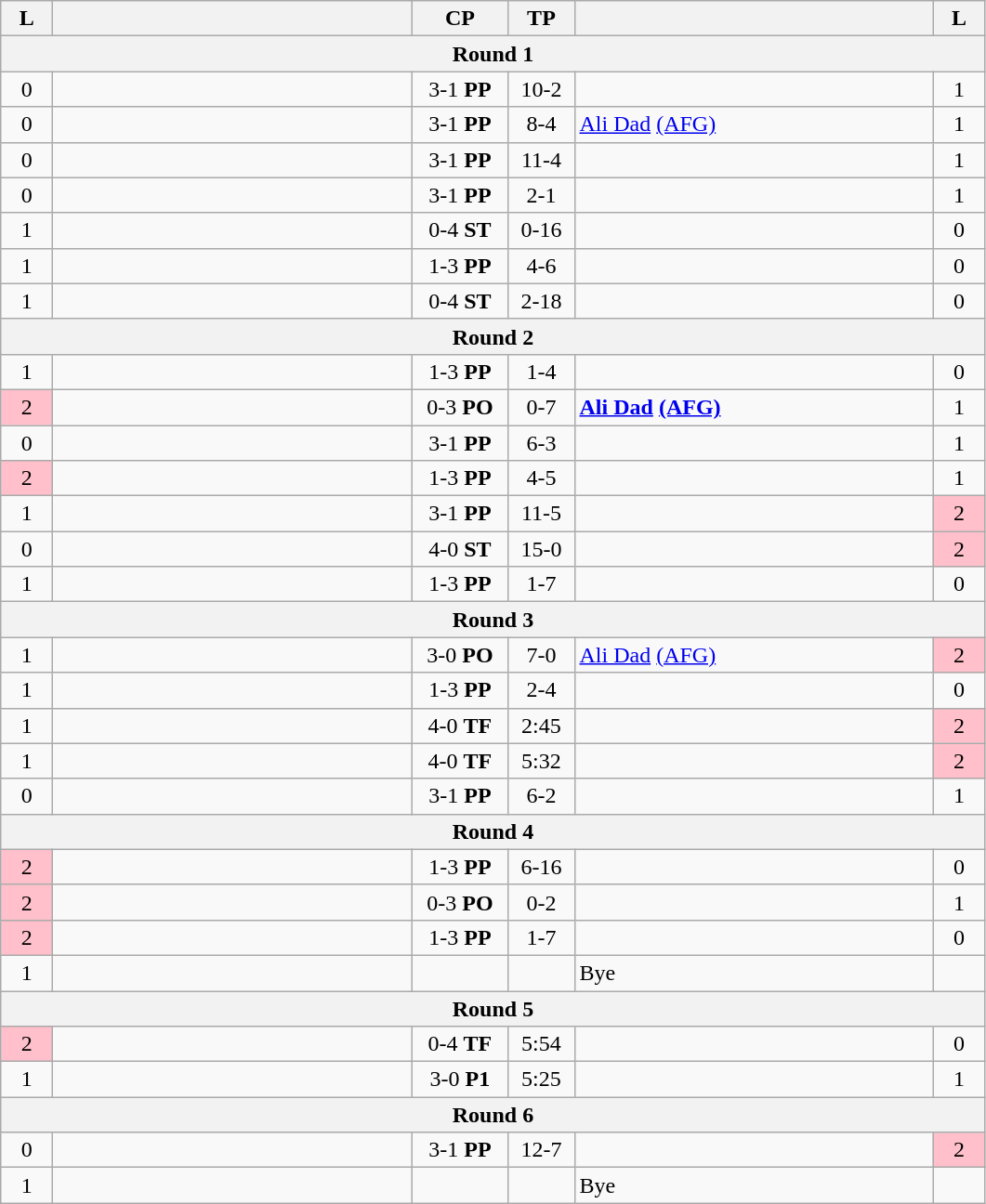<table class="wikitable" style="text-align: center;" |>
<tr>
<th width="30">L</th>
<th width="250"></th>
<th width="62">CP</th>
<th width="40">TP</th>
<th width="250"></th>
<th width="30">L</th>
</tr>
<tr>
<th colspan="7">Round 1</th>
</tr>
<tr>
<td>0</td>
<td style="text-align:left;"><strong></strong></td>
<td>3-1 <strong>PP</strong></td>
<td>10-2</td>
<td style="text-align:left;"></td>
<td>1</td>
</tr>
<tr>
<td>0</td>
<td style="text-align:left;"><strong></strong></td>
<td>3-1 <strong>PP</strong></td>
<td>8-4</td>
<td style="text-align:left;"><a href='#'>Ali Dad</a> <a href='#'>(AFG)</a></td>
<td>1</td>
</tr>
<tr>
<td>0</td>
<td style="text-align:left;"><strong></strong></td>
<td>3-1 <strong>PP</strong></td>
<td>11-4</td>
<td style="text-align:left;"></td>
<td>1</td>
</tr>
<tr>
<td>0</td>
<td style="text-align:left;"><strong></strong></td>
<td>3-1 <strong>PP</strong></td>
<td>2-1</td>
<td style="text-align:left;"></td>
<td>1</td>
</tr>
<tr>
<td>1</td>
<td style="text-align:left;"></td>
<td>0-4 <strong>ST</strong></td>
<td>0-16</td>
<td style="text-align:left;"><strong></strong></td>
<td>0</td>
</tr>
<tr>
<td>1</td>
<td style="text-align:left;"></td>
<td>1-3 <strong>PP</strong></td>
<td>4-6</td>
<td style="text-align:left;"><strong></strong></td>
<td>0</td>
</tr>
<tr>
<td>1</td>
<td style="text-align:left;"></td>
<td>0-4 <strong>ST</strong></td>
<td>2-18</td>
<td style="text-align:left;"><strong></strong></td>
<td>0</td>
</tr>
<tr>
<th colspan="7">Round 2</th>
</tr>
<tr>
<td>1</td>
<td style="text-align:left;"></td>
<td>1-3 <strong>PP</strong></td>
<td>1-4</td>
<td style="text-align:left;"><strong></strong></td>
<td>0</td>
</tr>
<tr>
<td bgcolor=pink>2</td>
<td style="text-align:left;"></td>
<td>0-3 <strong>PO</strong></td>
<td>0-7</td>
<td style="text-align:left;"><strong><a href='#'>Ali Dad</a> <a href='#'>(AFG)</a></strong></td>
<td>1</td>
</tr>
<tr>
<td>0</td>
<td style="text-align:left;"><strong></strong></td>
<td>3-1 <strong>PP</strong></td>
<td>6-3</td>
<td style="text-align:left;"></td>
<td>1</td>
</tr>
<tr>
<td bgcolor=pink>2</td>
<td style="text-align:left;"></td>
<td>1-3 <strong>PP</strong></td>
<td>4-5</td>
<td style="text-align:left;"><strong></strong></td>
<td>1</td>
</tr>
<tr>
<td>1</td>
<td style="text-align:left;"><strong></strong></td>
<td>3-1 <strong>PP</strong></td>
<td>11-5</td>
<td style="text-align:left;"></td>
<td bgcolor=pink>2</td>
</tr>
<tr>
<td>0</td>
<td style="text-align:left;"><strong></strong></td>
<td>4-0 <strong>ST</strong></td>
<td>15-0</td>
<td style="text-align:left;"></td>
<td bgcolor=pink>2</td>
</tr>
<tr>
<td>1</td>
<td style="text-align:left;"></td>
<td>1-3 <strong>PP</strong></td>
<td>1-7</td>
<td style="text-align:left;"><strong></strong></td>
<td>0</td>
</tr>
<tr>
<th colspan="7">Round 3</th>
</tr>
<tr>
<td>1</td>
<td style="text-align:left;"><strong></strong></td>
<td>3-0 <strong>PO</strong></td>
<td>7-0</td>
<td style="text-align:left;"><a href='#'>Ali Dad</a> <a href='#'>(AFG)</a></td>
<td bgcolor=pink>2</td>
</tr>
<tr>
<td>1</td>
<td style="text-align:left;"></td>
<td>1-3 <strong>PP</strong></td>
<td>2-4</td>
<td style="text-align:left;"><strong></strong></td>
<td>0</td>
</tr>
<tr>
<td>1</td>
<td style="text-align:left;"><strong></strong></td>
<td>4-0 <strong>TF</strong></td>
<td>2:45</td>
<td style="text-align:left;"></td>
<td bgcolor=pink>2</td>
</tr>
<tr>
<td>1</td>
<td style="text-align:left;"><strong></strong></td>
<td>4-0 <strong>TF</strong></td>
<td>5:32</td>
<td style="text-align:left;"></td>
<td bgcolor=pink>2</td>
</tr>
<tr>
<td>0</td>
<td style="text-align:left;"><strong></strong></td>
<td>3-1 <strong>PP</strong></td>
<td>6-2</td>
<td style="text-align:left;"></td>
<td>1</td>
</tr>
<tr>
<th colspan="7">Round 4</th>
</tr>
<tr>
<td bgcolor=pink>2</td>
<td style="text-align:left;"></td>
<td>1-3 <strong>PP</strong></td>
<td>6-16</td>
<td style="text-align:left;"><strong></strong></td>
<td>0</td>
</tr>
<tr>
<td bgcolor=pink>2</td>
<td style="text-align:left;"></td>
<td>0-3 <strong>PO</strong></td>
<td>0-2</td>
<td style="text-align:left;"><strong></strong></td>
<td>1</td>
</tr>
<tr>
<td bgcolor=pink>2</td>
<td style="text-align:left;"></td>
<td>1-3 <strong>PP</strong></td>
<td>1-7</td>
<td style="text-align:left;"><strong></strong></td>
<td>0</td>
</tr>
<tr>
<td>1</td>
<td style="text-align:left;"><strong></strong></td>
<td></td>
<td></td>
<td style="text-align:left;">Bye</td>
<td></td>
</tr>
<tr>
<th colspan="7">Round 5</th>
</tr>
<tr>
<td bgcolor=pink>2</td>
<td style="text-align:left;"></td>
<td>0-4 <strong>TF</strong></td>
<td>5:54</td>
<td style="text-align:left;"><strong></strong></td>
<td>0</td>
</tr>
<tr>
<td>1</td>
<td style="text-align:left;"><strong></strong></td>
<td>3-0 <strong>P1</strong></td>
<td>5:25</td>
<td style="text-align:left;"></td>
<td>1</td>
</tr>
<tr>
<th colspan="7">Round 6</th>
</tr>
<tr>
<td>0</td>
<td style="text-align:left;"><strong></strong></td>
<td>3-1 <strong>PP</strong></td>
<td>12-7</td>
<td style="text-align:left;"></td>
<td bgcolor=pink>2</td>
</tr>
<tr>
<td>1</td>
<td style="text-align:left;"><strong></strong></td>
<td></td>
<td></td>
<td style="text-align:left;">Bye</td>
<td></td>
</tr>
</table>
